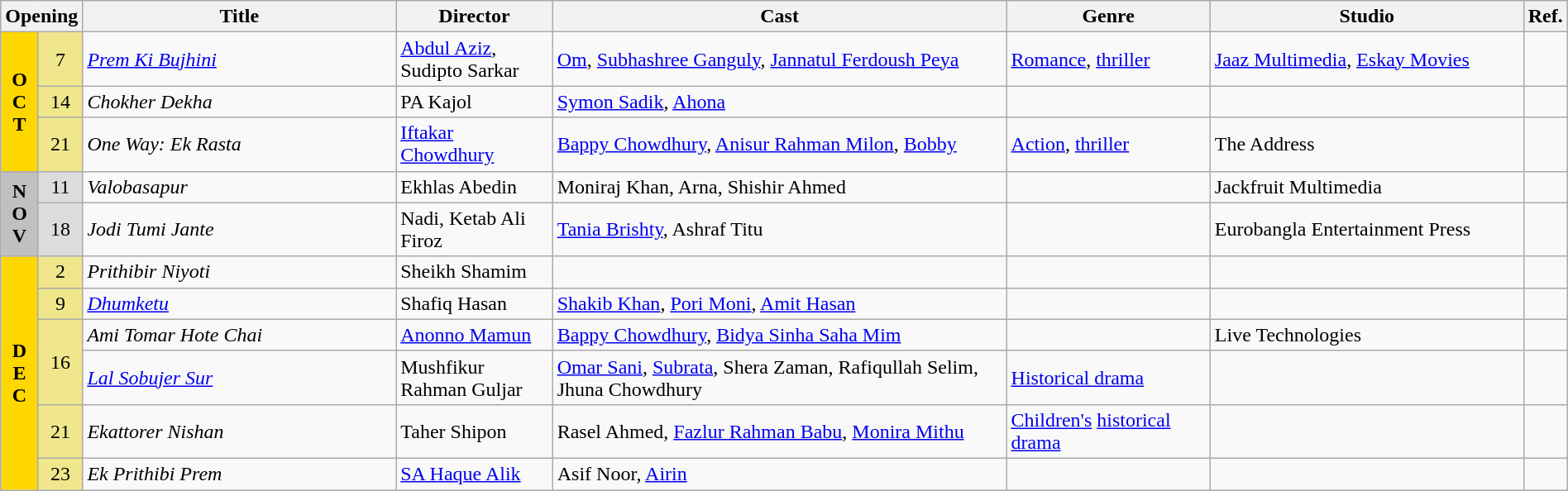<table class="wikitable sortable" style="width:100%;">
<tr>
<th colspan="2">Opening</th>
<th style="width:20%;">Title</th>
<th style="width:10%;">Director</th>
<th>Cast</th>
<th style="width:13%">Genre</th>
<th style="width:20%">Studio</th>
<th>Ref.</th>
</tr>
<tr>
<td rowspan=3 style="text-align:center; background:#FFD700; textcolor:#000;"><strong>O<br>C<br>T</strong></td>
<td style="text-align:center; background:#F0E68C; textcolor:#000;">7</td>
<td><em><a href='#'>Prem Ki Bujhini</a></em></td>
<td><a href='#'>Abdul Aziz</a>, Sudipto Sarkar</td>
<td><a href='#'>Om</a>, <a href='#'>Subhashree Ganguly</a>, <a href='#'>Jannatul Ferdoush Peya</a></td>
<td><a href='#'>Romance</a>, <a href='#'>thriller</a></td>
<td><a href='#'>Jaaz Multimedia</a>, <a href='#'>Eskay Movies</a></td>
<td></td>
</tr>
<tr>
<td style="text-align:center; background:#F0E68C; textcolor:#000;">14</td>
<td><em>Chokher Dekha</em></td>
<td>PA Kajol</td>
<td><a href='#'>Symon Sadik</a>, <a href='#'>Ahona</a></td>
<td></td>
<td></td>
<td></td>
</tr>
<tr>
<td style="text-align:center; background:#F0E68C; textcolor:#000;">21</td>
<td><em>One Way: Ek Rasta</em></td>
<td><a href='#'>Iftakar Chowdhury</a></td>
<td><a href='#'>Bappy Chowdhury</a>, <a href='#'>Anisur Rahman Milon</a>, <a href='#'>Bobby</a></td>
<td><a href='#'>Action</a>, <a href='#'>thriller</a></td>
<td>The Address</td>
<td></td>
</tr>
<tr>
<td rowspan=2 style="text-align:center; background:#C0C0C0; textcolor:#000;"><strong>N<br>O<br>V</strong></td>
<td style="text-align:center; background:#DCDCDC; textcolor:#000;">11</td>
<td><em>Valobasapur</em></td>
<td>Ekhlas Abedin</td>
<td>Moniraj Khan, Arna, Shishir Ahmed</td>
<td></td>
<td>Jackfruit Multimedia</td>
<td></td>
</tr>
<tr>
<td style="text-align:center; background:#DCDCDC; textcolor:#000;">18</td>
<td><em>Jodi Tumi Jante</em></td>
<td>Nadi, Ketab Ali Firoz</td>
<td><a href='#'>Tania Brishty</a>, Ashraf Titu</td>
<td></td>
<td>Eurobangla Entertainment Press</td>
<td></td>
</tr>
<tr>
<td rowspan=6 style="text-align:center; background:#FFD700; textcolor:#000;"><strong>D<br>E<br>C</strong></td>
<td style="text-align:center; background:#F0E68C; textcolor:#000;">2</td>
<td><em>Prithibir Niyoti</em></td>
<td>Sheikh Shamim</td>
<td></td>
<td></td>
<td></td>
<td></td>
</tr>
<tr>
<td style="text-align:center; background:#F0E68C; textcolor:#000;">9</td>
<td><em><a href='#'>Dhumketu</a></em></td>
<td>Shafiq Hasan</td>
<td><a href='#'>Shakib Khan</a>, <a href='#'>Pori Moni</a>, <a href='#'>Amit Hasan</a></td>
<td></td>
<td></td>
<td></td>
</tr>
<tr>
<td rowspan=2 style="text-align:center; background:#F0E68C; textcolor:#000;">16</td>
<td><em>Ami Tomar Hote Chai</em></td>
<td><a href='#'>Anonno Mamun</a></td>
<td><a href='#'>Bappy Chowdhury</a>, <a href='#'>Bidya Sinha Saha Mim</a></td>
<td></td>
<td>Live Technologies</td>
<td></td>
</tr>
<tr>
<td><em><a href='#'>Lal Sobujer Sur</a></em></td>
<td>Mushfikur Rahman Guljar</td>
<td><a href='#'>Omar Sani</a>, <a href='#'>Subrata</a>, Shera Zaman, Rafiqullah Selim, Jhuna Chowdhury</td>
<td><a href='#'>Historical drama</a></td>
<td></td>
<td></td>
</tr>
<tr>
<td style="text-align:center; background:#F0E68C; textcolor:#000;">21</td>
<td><em>Ekattorer Nishan</em></td>
<td>Taher Shipon</td>
<td>Rasel Ahmed, <a href='#'>Fazlur Rahman Babu</a>, <a href='#'>Monira Mithu</a></td>
<td><a href='#'>Children's</a> <a href='#'>historical drama</a></td>
<td></td>
<td></td>
</tr>
<tr>
<td style="text-align:center; background:#F0E68C; textcolor:#000;">23</td>
<td><em>Ek Prithibi Prem</em></td>
<td><a href='#'>SA Haque Alik</a></td>
<td>Asif Noor, <a href='#'>Airin</a></td>
<td></td>
<td></td>
<td></td>
</tr>
</table>
